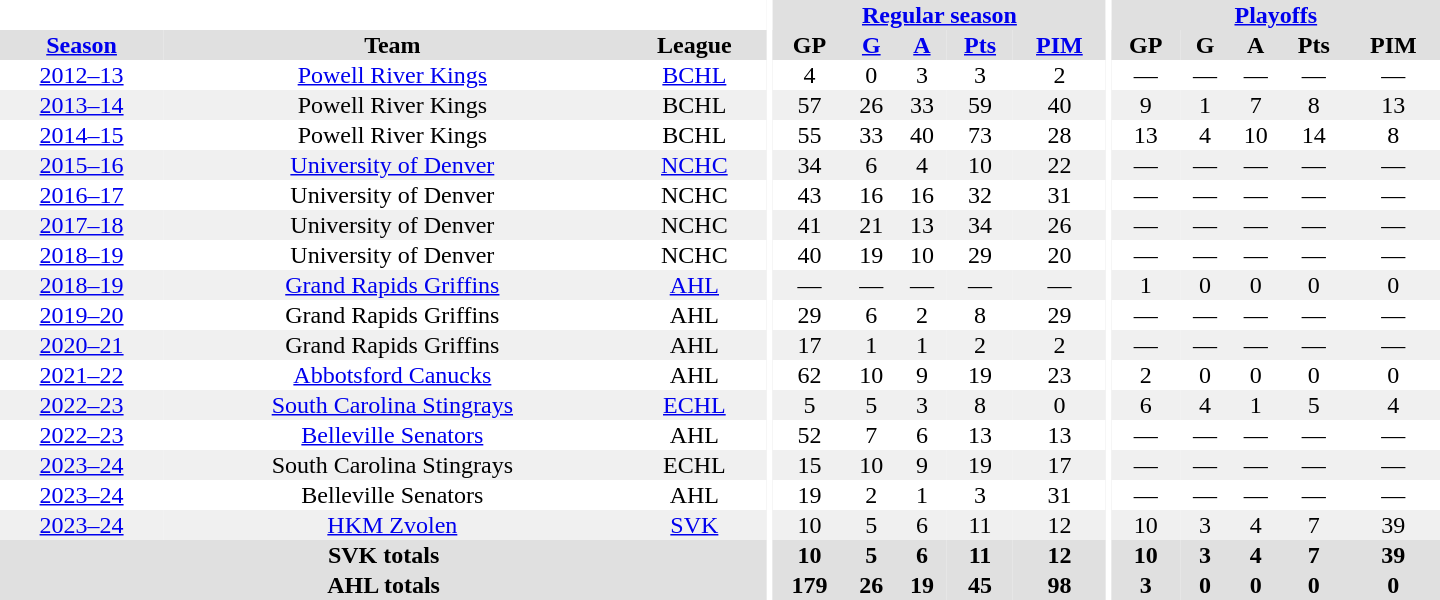<table border="0" cellpadding="1" cellspacing="0" style="text-align:center; width:60em;">
<tr bgcolor="#e0e0e0">
<th colspan="3" bgcolor="#ffffff"></th>
<th rowspan="100" bgcolor="#ffffff"></th>
<th colspan="5"><a href='#'>Regular season</a></th>
<th rowspan="100" bgcolor="#ffffff"></th>
<th colspan="5"><a href='#'>Playoffs</a></th>
</tr>
<tr bgcolor="#e0e0e0">
<th><a href='#'>Season</a></th>
<th>Team</th>
<th>League</th>
<th>GP</th>
<th><a href='#'>G</a></th>
<th><a href='#'>A</a></th>
<th><a href='#'>Pts</a></th>
<th><a href='#'>PIM</a></th>
<th>GP</th>
<th>G</th>
<th>A</th>
<th>Pts</th>
<th>PIM</th>
</tr>
<tr>
<td><a href='#'>2012–13</a></td>
<td><a href='#'>Powell River Kings</a></td>
<td><a href='#'>BCHL</a></td>
<td>4</td>
<td>0</td>
<td>3</td>
<td>3</td>
<td>2</td>
<td>—</td>
<td>—</td>
<td>—</td>
<td>—</td>
<td>—</td>
</tr>
<tr bgcolor="f0f0f0">
<td><a href='#'>2013–14</a></td>
<td>Powell River Kings</td>
<td>BCHL</td>
<td>57</td>
<td>26</td>
<td>33</td>
<td>59</td>
<td>40</td>
<td>9</td>
<td>1</td>
<td>7</td>
<td>8</td>
<td>13</td>
</tr>
<tr>
<td><a href='#'>2014–15</a></td>
<td>Powell River Kings</td>
<td>BCHL</td>
<td>55</td>
<td>33</td>
<td>40</td>
<td>73</td>
<td>28</td>
<td>13</td>
<td>4</td>
<td>10</td>
<td>14</td>
<td>8</td>
</tr>
<tr bgcolor="f0f0f0">
<td><a href='#'>2015–16</a></td>
<td><a href='#'>University of Denver</a></td>
<td><a href='#'>NCHC</a></td>
<td>34</td>
<td>6</td>
<td>4</td>
<td>10</td>
<td>22</td>
<td>—</td>
<td>—</td>
<td>—</td>
<td>—</td>
<td>—</td>
</tr>
<tr>
<td><a href='#'>2016–17</a></td>
<td>University of Denver</td>
<td>NCHC</td>
<td>43</td>
<td>16</td>
<td>16</td>
<td>32</td>
<td>31</td>
<td>—</td>
<td>—</td>
<td>—</td>
<td>—</td>
<td>—</td>
</tr>
<tr bgcolor="f0f0f0">
<td><a href='#'>2017–18</a></td>
<td>University of Denver</td>
<td>NCHC</td>
<td>41</td>
<td>21</td>
<td>13</td>
<td>34</td>
<td>26</td>
<td>—</td>
<td>—</td>
<td>—</td>
<td>—</td>
<td>—</td>
</tr>
<tr>
<td><a href='#'>2018–19</a></td>
<td>University of Denver</td>
<td>NCHC</td>
<td>40</td>
<td>19</td>
<td>10</td>
<td>29</td>
<td>20</td>
<td>—</td>
<td>—</td>
<td>—</td>
<td>—</td>
<td>—</td>
</tr>
<tr bgcolor="f0f0f0">
<td><a href='#'>2018–19</a></td>
<td><a href='#'>Grand Rapids Griffins</a></td>
<td><a href='#'>AHL</a></td>
<td>—</td>
<td>—</td>
<td>—</td>
<td>—</td>
<td>—</td>
<td>1</td>
<td>0</td>
<td>0</td>
<td>0</td>
<td>0</td>
</tr>
<tr>
<td><a href='#'>2019–20</a></td>
<td>Grand Rapids Griffins</td>
<td>AHL</td>
<td>29</td>
<td>6</td>
<td>2</td>
<td>8</td>
<td>29</td>
<td>—</td>
<td>—</td>
<td>—</td>
<td>—</td>
<td>—</td>
</tr>
<tr bgcolor="f0f0f0">
<td><a href='#'>2020–21</a></td>
<td>Grand Rapids Griffins</td>
<td>AHL</td>
<td>17</td>
<td>1</td>
<td>1</td>
<td>2</td>
<td>2</td>
<td>—</td>
<td>—</td>
<td>—</td>
<td>—</td>
<td>—</td>
</tr>
<tr>
<td><a href='#'>2021–22</a></td>
<td><a href='#'>Abbotsford Canucks</a></td>
<td>AHL</td>
<td>62</td>
<td>10</td>
<td>9</td>
<td>19</td>
<td>23</td>
<td>2</td>
<td>0</td>
<td>0</td>
<td>0</td>
<td>0</td>
</tr>
<tr bgcolor="f0f0f0">
<td><a href='#'>2022–23</a></td>
<td><a href='#'>South Carolina Stingrays</a></td>
<td><a href='#'>ECHL</a></td>
<td>5</td>
<td>5</td>
<td>3</td>
<td>8</td>
<td>0</td>
<td>6</td>
<td>4</td>
<td>1</td>
<td>5</td>
<td>4</td>
</tr>
<tr>
<td><a href='#'>2022–23</a></td>
<td><a href='#'>Belleville Senators</a></td>
<td>AHL</td>
<td>52</td>
<td>7</td>
<td>6</td>
<td>13</td>
<td>13</td>
<td>—</td>
<td>—</td>
<td>—</td>
<td>—</td>
<td>—</td>
</tr>
<tr bgcolor="f0f0f0">
<td><a href='#'>2023–24</a></td>
<td>South Carolina Stingrays</td>
<td>ECHL</td>
<td>15</td>
<td>10</td>
<td>9</td>
<td>19</td>
<td>17</td>
<td>—</td>
<td>—</td>
<td>—</td>
<td>—</td>
<td>—</td>
</tr>
<tr>
<td><a href='#'>2023–24</a></td>
<td>Belleville Senators</td>
<td>AHL</td>
<td>19</td>
<td>2</td>
<td>1</td>
<td>3</td>
<td>31</td>
<td>—</td>
<td>—</td>
<td>—</td>
<td>—</td>
<td>—</td>
</tr>
<tr bgcolor="f0f0f0">
<td><a href='#'>2023–24</a></td>
<td><a href='#'>HKM Zvolen</a></td>
<td><a href='#'>SVK</a></td>
<td>10</td>
<td>5</td>
<td>6</td>
<td>11</td>
<td>12</td>
<td>10</td>
<td>3</td>
<td>4</td>
<td>7</td>
<td>39</td>
</tr>
<tr bgcolor="#e0e0e0">
<th colspan="3">SVK totals</th>
<th>10</th>
<th>5</th>
<th>6</th>
<th>11</th>
<th>12</th>
<th>10</th>
<th>3</th>
<th>4</th>
<th>7</th>
<th>39</th>
</tr>
<tr bgcolor="#e0e0e0">
<th colspan="3">AHL totals</th>
<th>179</th>
<th>26</th>
<th>19</th>
<th>45</th>
<th>98</th>
<th>3</th>
<th>0</th>
<th>0</th>
<th>0</th>
<th>0</th>
</tr>
</table>
